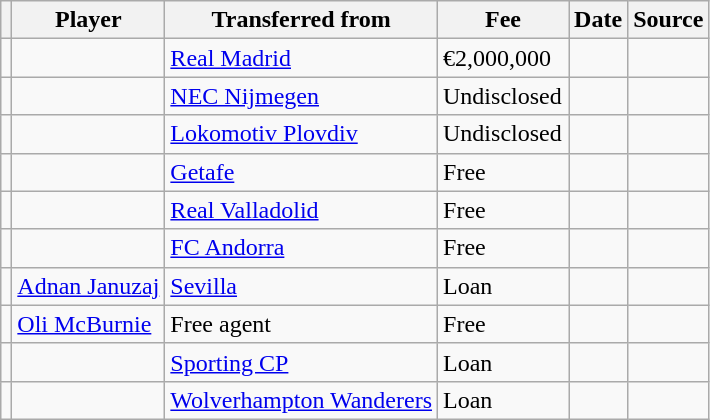<table class="wikitable plainrowheaders sortable">
<tr>
<th></th>
<th scope="col">Player</th>
<th>Transferred from</th>
<th style="width: 80px;">Fee</th>
<th scope="col">Date</th>
<th scope="col">Source</th>
</tr>
<tr>
<td align="center"></td>
<td></td>
<td> <a href='#'>Real Madrid</a></td>
<td>€2,000,000</td>
<td></td>
<td></td>
</tr>
<tr>
<td align="center"></td>
<td></td>
<td> <a href='#'>NEC Nijmegen</a></td>
<td>Undisclosed</td>
<td></td>
<td></td>
</tr>
<tr>
<td align="center"></td>
<td></td>
<td> <a href='#'>Lokomotiv Plovdiv</a></td>
<td>Undisclosed</td>
<td></td>
<td></td>
</tr>
<tr>
<td align="center"></td>
<td></td>
<td> <a href='#'>Getafe</a></td>
<td>Free</td>
<td></td>
<td></td>
</tr>
<tr>
<td align="center"></td>
<td></td>
<td> <a href='#'>Real Valladolid</a></td>
<td>Free</td>
<td></td>
<td></td>
</tr>
<tr>
<td align="center"></td>
<td></td>
<td> <a href='#'>FC Andorra</a></td>
<td>Free</td>
<td></td>
<td></td>
</tr>
<tr>
<td align="center"></td>
<td> <a href='#'>Adnan Januzaj</a></td>
<td> <a href='#'>Sevilla</a></td>
<td>Loan</td>
<td></td>
<td></td>
</tr>
<tr>
<td align="center"></td>
<td> <a href='#'>Oli McBurnie</a></td>
<td>Free agent</td>
<td>Free</td>
<td></td>
<td></td>
</tr>
<tr>
<td align="center"></td>
<td></td>
<td> <a href='#'>Sporting CP</a></td>
<td>Loan</td>
<td></td>
<td></td>
</tr>
<tr>
<td align="center"></td>
<td></td>
<td> <a href='#'>Wolverhampton Wanderers</a></td>
<td>Loan</td>
<td></td>
<td></td>
</tr>
</table>
